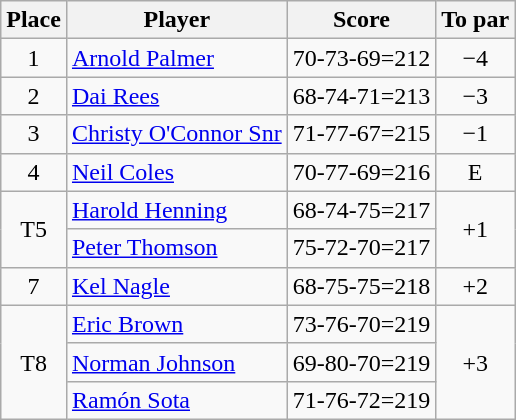<table class="wikitable">
<tr>
<th>Place</th>
<th>Player</th>
<th>Score</th>
<th>To par</th>
</tr>
<tr>
<td align=center>1</td>
<td> <a href='#'>Arnold Palmer</a></td>
<td align=center>70-73-69=212</td>
<td align=center>−4</td>
</tr>
<tr>
<td align=center>2</td>
<td> <a href='#'>Dai Rees</a></td>
<td align=center>68-74-71=213</td>
<td align=center>−3</td>
</tr>
<tr>
<td align=center>3</td>
<td> <a href='#'>Christy O'Connor Snr</a></td>
<td align=center>71-77-67=215</td>
<td align=center>−1</td>
</tr>
<tr>
<td align=center>4</td>
<td> <a href='#'>Neil Coles</a></td>
<td align=center>70-77-69=216</td>
<td align=center>E</td>
</tr>
<tr>
<td rowspan="2" align=center>T5</td>
<td> <a href='#'>Harold Henning</a></td>
<td align=center>68-74-75=217</td>
<td rowspan="2" align=center>+1</td>
</tr>
<tr>
<td> <a href='#'>Peter Thomson</a></td>
<td align=center>75-72-70=217</td>
</tr>
<tr>
<td align=center>7</td>
<td> <a href='#'>Kel Nagle</a></td>
<td align=center>68-75-75=218</td>
<td align=center>+2</td>
</tr>
<tr>
<td rowspan="3" align=center>T8</td>
<td> <a href='#'>Eric Brown</a></td>
<td align=center>73-76-70=219</td>
<td rowspan="3" align=center>+3</td>
</tr>
<tr>
<td> <a href='#'>Norman Johnson</a></td>
<td align=center>69-80-70=219</td>
</tr>
<tr>
<td> <a href='#'>Ramón Sota</a></td>
<td align=center>71-76-72=219</td>
</tr>
</table>
